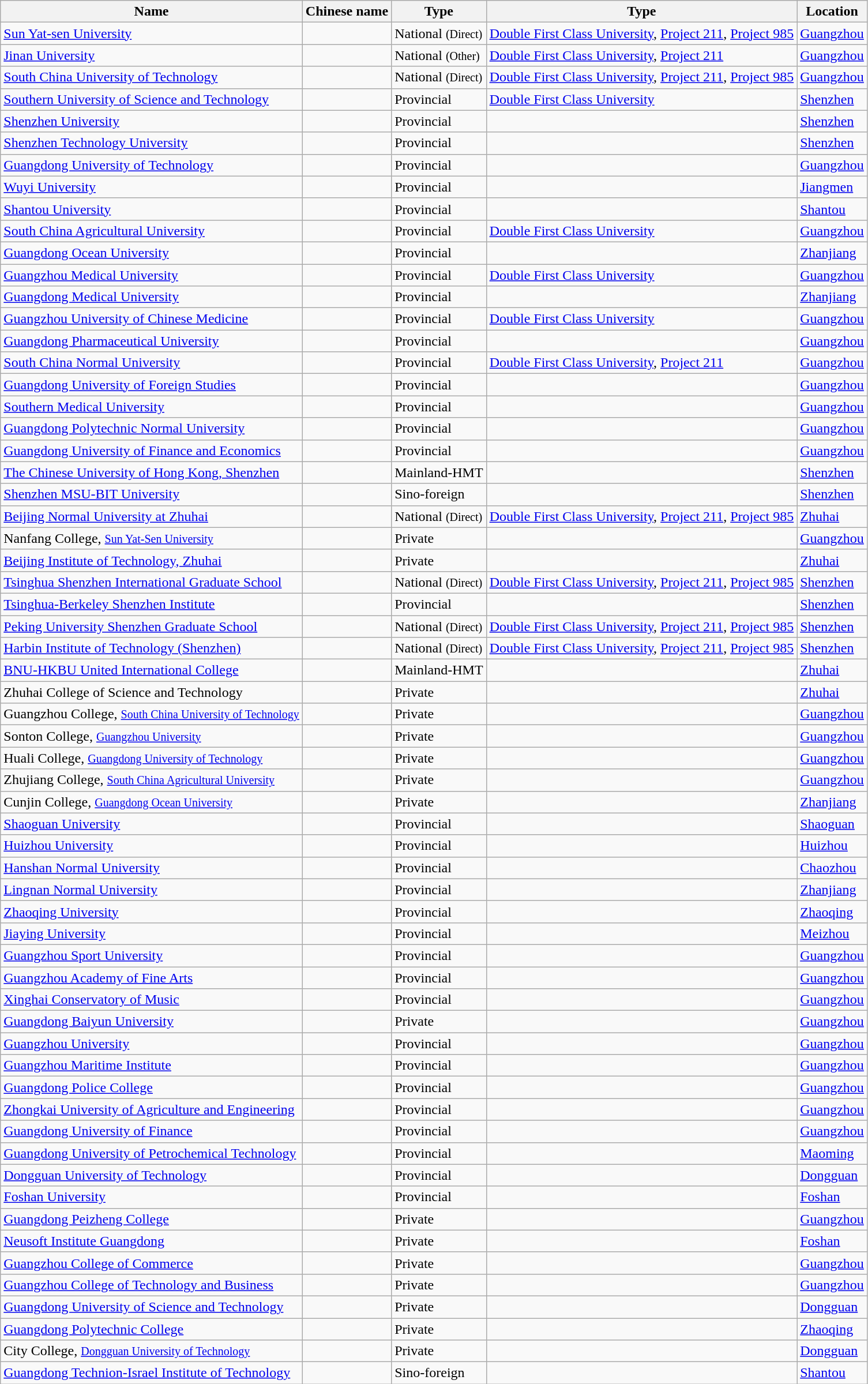<table class="wikitable + sortable">
<tr>
<th>Name</th>
<th>Chinese name</th>
<th>Type</th>
<th>Type</th>
<th>Location</th>
</tr>
<tr>
<td><a href='#'>Sun Yat-sen University</a></td>
<td></td>
<td>National <small>(Direct)</small></td>
<td><a href='#'>Double First Class University</a>, <a href='#'>Project 211</a>, <a href='#'>Project 985</a></td>
<td><a href='#'>Guangzhou</a></td>
</tr>
<tr>
<td><a href='#'>Jinan University</a></td>
<td></td>
<td>National <small>(Other)</small></td>
<td><a href='#'>Double First Class University</a>, <a href='#'>Project 211</a></td>
<td><a href='#'>Guangzhou</a></td>
</tr>
<tr>
<td><a href='#'>South China University of Technology</a></td>
<td></td>
<td>National <small>(Direct)</small></td>
<td><a href='#'>Double First Class University</a>, <a href='#'>Project 211</a>, <a href='#'>Project 985</a></td>
<td><a href='#'>Guangzhou</a></td>
</tr>
<tr>
<td><a href='#'>Southern University of Science and Technology</a></td>
<td></td>
<td>Provincial</td>
<td><a href='#'>Double First Class University</a></td>
<td><a href='#'>Shenzhen</a></td>
</tr>
<tr>
<td><a href='#'>Shenzhen University</a></td>
<td></td>
<td>Provincial</td>
<td></td>
<td><a href='#'>Shenzhen</a></td>
</tr>
<tr>
<td><a href='#'>Shenzhen Technology University</a></td>
<td></td>
<td>Provincial</td>
<td></td>
<td><a href='#'>Shenzhen</a></td>
</tr>
<tr>
<td><a href='#'>Guangdong University of Technology</a></td>
<td></td>
<td>Provincial</td>
<td></td>
<td><a href='#'>Guangzhou</a></td>
</tr>
<tr>
<td><a href='#'>Wuyi University</a></td>
<td></td>
<td>Provincial</td>
<td></td>
<td><a href='#'>Jiangmen</a></td>
</tr>
<tr>
<td><a href='#'>Shantou University</a></td>
<td></td>
<td>Provincial</td>
<td></td>
<td><a href='#'>Shantou</a></td>
</tr>
<tr>
<td><a href='#'>South China Agricultural University</a></td>
<td></td>
<td>Provincial</td>
<td><a href='#'>Double First Class University</a></td>
<td><a href='#'>Guangzhou</a></td>
</tr>
<tr>
<td><a href='#'>Guangdong Ocean University</a></td>
<td></td>
<td>Provincial</td>
<td></td>
<td><a href='#'>Zhanjiang</a></td>
</tr>
<tr>
<td><a href='#'>Guangzhou Medical University</a></td>
<td></td>
<td>Provincial</td>
<td><a href='#'>Double First Class University</a></td>
<td><a href='#'>Guangzhou</a></td>
</tr>
<tr>
<td><a href='#'>Guangdong Medical University</a></td>
<td></td>
<td>Provincial</td>
<td></td>
<td><a href='#'>Zhanjiang</a></td>
</tr>
<tr>
<td><a href='#'>Guangzhou University of Chinese Medicine</a></td>
<td></td>
<td>Provincial</td>
<td><a href='#'>Double First Class University</a></td>
<td><a href='#'>Guangzhou</a></td>
</tr>
<tr>
<td><a href='#'>Guangdong Pharmaceutical University</a></td>
<td></td>
<td>Provincial</td>
<td></td>
<td><a href='#'>Guangzhou</a></td>
</tr>
<tr>
<td><a href='#'>South China Normal University</a></td>
<td></td>
<td>Provincial</td>
<td><a href='#'>Double First Class University</a>, <a href='#'>Project 211</a></td>
<td><a href='#'>Guangzhou</a></td>
</tr>
<tr>
<td><a href='#'>Guangdong University of Foreign Studies</a></td>
<td></td>
<td>Provincial</td>
<td></td>
<td><a href='#'>Guangzhou</a></td>
</tr>
<tr>
<td><a href='#'>Southern Medical University</a></td>
<td></td>
<td>Provincial</td>
<td></td>
<td><a href='#'>Guangzhou</a></td>
</tr>
<tr>
<td><a href='#'>Guangdong Polytechnic Normal University</a></td>
<td></td>
<td>Provincial</td>
<td></td>
<td><a href='#'>Guangzhou</a></td>
</tr>
<tr>
<td><a href='#'>Guangdong University of Finance and Economics</a></td>
<td></td>
<td>Provincial</td>
<td></td>
<td><a href='#'>Guangzhou</a></td>
</tr>
<tr>
<td><a href='#'>The Chinese University of Hong Kong, Shenzhen</a></td>
<td></td>
<td>Mainland-HMT</td>
<td></td>
<td><a href='#'>Shenzhen</a></td>
</tr>
<tr>
<td><a href='#'>Shenzhen MSU-BIT University</a></td>
<td></td>
<td>Sino-foreign</td>
<td></td>
<td><a href='#'>Shenzhen</a></td>
</tr>
<tr>
<td><a href='#'>Beijing Normal University at Zhuhai</a></td>
<td></td>
<td>National <small>(Direct)</small></td>
<td><a href='#'>Double First Class University</a>, <a href='#'>Project 211</a>, <a href='#'>Project 985</a></td>
<td><a href='#'>Zhuhai</a></td>
</tr>
<tr>
<td>Nanfang College, <small><a href='#'>Sun Yat-Sen University</a></small></td>
<td></td>
<td>Private</td>
<td></td>
<td><a href='#'>Guangzhou</a></td>
</tr>
<tr>
<td><a href='#'>Beijing Institute of Technology, Zhuhai</a></td>
<td></td>
<td>Private</td>
<td></td>
<td><a href='#'>Zhuhai</a></td>
</tr>
<tr>
<td><a href='#'>Tsinghua Shenzhen International Graduate School</a></td>
<td></td>
<td>National <small>(Direct)</small></td>
<td><a href='#'>Double First Class University</a>, <a href='#'>Project 211</a>, <a href='#'>Project 985</a></td>
<td><a href='#'>Shenzhen</a></td>
</tr>
<tr>
<td><a href='#'>Tsinghua-Berkeley Shenzhen Institute</a></td>
<td></td>
<td>Provincial</td>
<td></td>
<td><a href='#'>Shenzhen</a></td>
</tr>
<tr>
<td><a href='#'>Peking University Shenzhen Graduate School</a></td>
<td></td>
<td>National <small>(Direct)</small></td>
<td><a href='#'>Double First Class University</a>, <a href='#'>Project 211</a>, <a href='#'>Project 985</a></td>
<td><a href='#'>Shenzhen</a></td>
</tr>
<tr>
<td><a href='#'>Harbin Institute of Technology (Shenzhen)</a></td>
<td></td>
<td>National <small>(Direct)</small></td>
<td><a href='#'>Double First Class University</a>, <a href='#'>Project 211</a>, <a href='#'>Project 985</a></td>
<td><a href='#'>Shenzhen</a></td>
</tr>
<tr>
<td><a href='#'>BNU-HKBU United International College</a></td>
<td></td>
<td>Mainland-HMT</td>
<td></td>
<td><a href='#'>Zhuhai</a></td>
</tr>
<tr>
<td>Zhuhai College of Science and Technology</td>
<td></td>
<td>Private</td>
<td></td>
<td><a href='#'>Zhuhai</a></td>
</tr>
<tr>
<td>Guangzhou College, <small><a href='#'>South China University of Technology</a></small></td>
<td></td>
<td>Private</td>
<td></td>
<td><a href='#'>Guangzhou</a></td>
</tr>
<tr>
<td>Sonton College, <small><a href='#'>Guangzhou University</a></small></td>
<td></td>
<td>Private</td>
<td></td>
<td><a href='#'>Guangzhou</a></td>
</tr>
<tr>
<td>Huali College, <small><a href='#'>Guangdong University of Technology</a></small></td>
<td></td>
<td>Private</td>
<td></td>
<td><a href='#'>Guangzhou</a></td>
</tr>
<tr>
<td>Zhujiang College, <small><a href='#'>South China Agricultural University</a></small></td>
<td></td>
<td>Private</td>
<td></td>
<td><a href='#'>Guangzhou</a></td>
</tr>
<tr>
<td>Cunjin College, <small><a href='#'>Guangdong Ocean University</a></small></td>
<td></td>
<td>Private</td>
<td></td>
<td><a href='#'>Zhanjiang</a></td>
</tr>
<tr>
<td><a href='#'>Shaoguan University</a></td>
<td></td>
<td>Provincial</td>
<td></td>
<td><a href='#'>Shaoguan</a></td>
</tr>
<tr>
<td><a href='#'>Huizhou University</a></td>
<td></td>
<td>Provincial</td>
<td></td>
<td><a href='#'>Huizhou</a></td>
</tr>
<tr>
<td><a href='#'>Hanshan Normal University</a></td>
<td></td>
<td>Provincial</td>
<td></td>
<td><a href='#'>Chaozhou</a></td>
</tr>
<tr>
<td><a href='#'>Lingnan Normal University</a></td>
<td></td>
<td>Provincial</td>
<td></td>
<td><a href='#'>Zhanjiang</a></td>
</tr>
<tr>
<td><a href='#'>Zhaoqing University</a></td>
<td></td>
<td>Provincial</td>
<td></td>
<td><a href='#'>Zhaoqing</a></td>
</tr>
<tr>
<td><a href='#'>Jiaying University</a></td>
<td></td>
<td>Provincial</td>
<td></td>
<td><a href='#'>Meizhou</a></td>
</tr>
<tr>
<td><a href='#'>Guangzhou Sport University</a></td>
<td></td>
<td>Provincial</td>
<td></td>
<td><a href='#'>Guangzhou</a></td>
</tr>
<tr>
<td><a href='#'>Guangzhou Academy of Fine Arts</a></td>
<td></td>
<td>Provincial</td>
<td></td>
<td><a href='#'>Guangzhou</a></td>
</tr>
<tr>
<td><a href='#'>Xinghai Conservatory of Music</a></td>
<td></td>
<td>Provincial</td>
<td></td>
<td><a href='#'>Guangzhou</a></td>
</tr>
<tr>
<td><a href='#'>Guangdong Baiyun University</a></td>
<td></td>
<td>Private</td>
<td></td>
<td><a href='#'>Guangzhou</a></td>
</tr>
<tr>
<td><a href='#'>Guangzhou University</a></td>
<td></td>
<td>Provincial</td>
<td></td>
<td><a href='#'>Guangzhou</a></td>
</tr>
<tr>
<td><a href='#'>Guangzhou Maritime Institute</a></td>
<td></td>
<td>Provincial</td>
<td></td>
<td><a href='#'>Guangzhou</a></td>
</tr>
<tr>
<td><a href='#'>Guangdong Police College</a></td>
<td></td>
<td>Provincial</td>
<td></td>
<td><a href='#'>Guangzhou</a></td>
</tr>
<tr>
<td><a href='#'>Zhongkai University of Agriculture and Engineering</a></td>
<td></td>
<td>Provincial</td>
<td></td>
<td><a href='#'>Guangzhou</a></td>
</tr>
<tr>
<td><a href='#'>Guangdong University of Finance</a></td>
<td></td>
<td>Provincial</td>
<td></td>
<td><a href='#'>Guangzhou</a></td>
</tr>
<tr>
<td><a href='#'>Guangdong University of Petrochemical Technology</a></td>
<td></td>
<td>Provincial</td>
<td></td>
<td><a href='#'>Maoming</a></td>
</tr>
<tr>
<td><a href='#'>Dongguan University of Technology</a></td>
<td></td>
<td>Provincial</td>
<td></td>
<td><a href='#'>Dongguan</a></td>
</tr>
<tr>
<td><a href='#'>Foshan University</a></td>
<td></td>
<td>Provincial</td>
<td></td>
<td><a href='#'>Foshan</a></td>
</tr>
<tr>
<td><a href='#'>Guangdong Peizheng College</a></td>
<td></td>
<td>Private</td>
<td></td>
<td><a href='#'>Guangzhou</a></td>
</tr>
<tr>
<td><a href='#'>Neusoft Institute Guangdong</a></td>
<td></td>
<td>Private</td>
<td></td>
<td><a href='#'>Foshan</a></td>
</tr>
<tr>
<td><a href='#'>Guangzhou College of Commerce</a></td>
<td></td>
<td>Private</td>
<td></td>
<td><a href='#'>Guangzhou</a></td>
</tr>
<tr>
<td><a href='#'>Guangzhou College of Technology and Business</a></td>
<td></td>
<td>Private</td>
<td></td>
<td><a href='#'>Guangzhou</a></td>
</tr>
<tr>
<td><a href='#'>Guangdong University of Science and Technology</a></td>
<td></td>
<td>Private</td>
<td></td>
<td><a href='#'>Dongguan</a></td>
</tr>
<tr>
<td><a href='#'>Guangdong Polytechnic College</a></td>
<td></td>
<td>Private</td>
<td></td>
<td><a href='#'>Zhaoqing</a></td>
</tr>
<tr>
<td>City College, <small><a href='#'>Dongguan University of Technology</a></small></td>
<td></td>
<td>Private</td>
<td></td>
<td><a href='#'>Dongguan</a></td>
</tr>
<tr>
<td><a href='#'>Guangdong Technion-Israel Institute of Technology</a></td>
<td></td>
<td>Sino-foreign</td>
<td></td>
<td><a href='#'>Shantou</a></td>
</tr>
</table>
